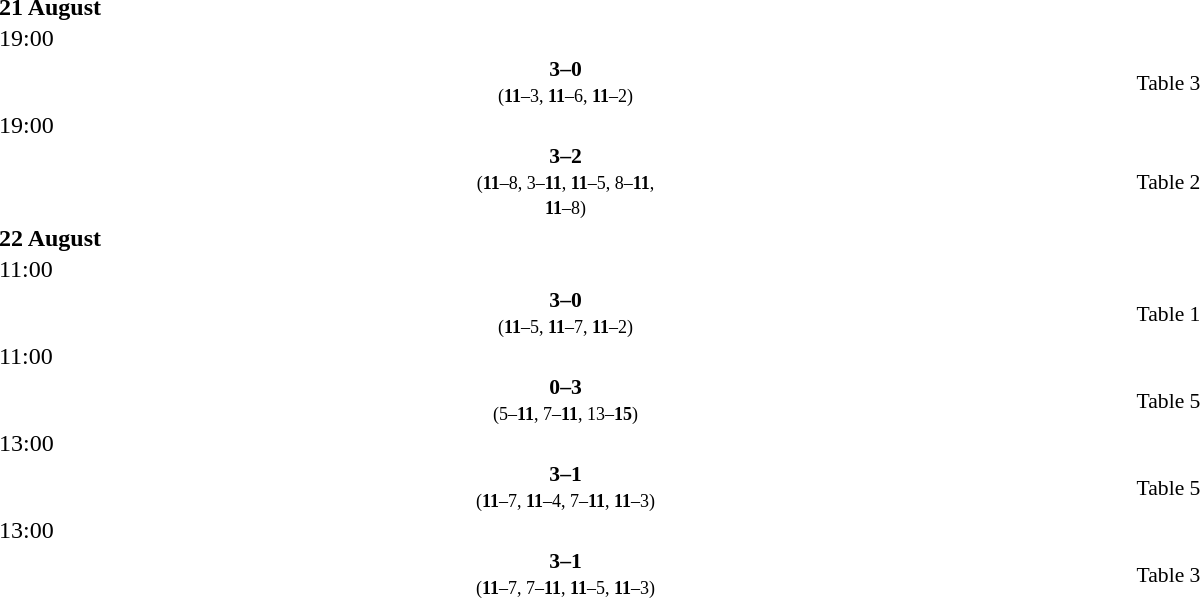<table style="width:100%;" cellspacing="1">
<tr>
<th width=25%></th>
<th width=10%></th>
<th width=25%></th>
</tr>
<tr>
<td><strong>21 August</strong></td>
</tr>
<tr>
<td>19:00</td>
</tr>
<tr style=font-size:90%>
<td align=right><strong></strong></td>
<td align=center><strong> 3–0 </strong><br><small>(<strong>11</strong>–3, <strong>11</strong>–6, <strong>11</strong>–2)</small></td>
<td></td>
<td>Table 3</td>
</tr>
<tr>
<td>19:00</td>
</tr>
<tr style=font-size:90%>
<td align=right><strong></strong></td>
<td align=center><strong> 3–2 </strong><br><small>(<strong>11</strong>–8, 3–<strong>11</strong>, <strong>11</strong>–5, 8–<strong>11</strong>, <strong>11</strong>–8)</small></td>
<td></td>
<td>Table 2</td>
</tr>
<tr>
<td><strong>22 August</strong></td>
</tr>
<tr>
<td>11:00</td>
</tr>
<tr style=font-size:90%>
<td align=right><strong></strong></td>
<td align=center><strong> 3–0 </strong><br><small>(<strong>11</strong>–5, <strong>11</strong>–7, <strong>11</strong>–2)</small></td>
<td></td>
<td>Table 1</td>
</tr>
<tr>
<td>11:00</td>
</tr>
<tr style=font-size:90%>
<td align=right></td>
<td align=center><strong> 0–3 </strong><br><small>(5–<strong>11</strong>, 7–<strong>11</strong>, 13–<strong>15</strong>)</small></td>
<td><strong></strong></td>
<td>Table 5</td>
</tr>
<tr>
<td>13:00</td>
</tr>
<tr style=font-size:90%>
<td align=right><strong></strong></td>
<td align=center><strong> 3–1 </strong><br><small>(<strong>11</strong>–7, <strong>11</strong>–4, 7–<strong>11</strong>, <strong>11</strong>–3)</small></td>
<td></td>
<td>Table 5</td>
</tr>
<tr>
<td>13:00</td>
</tr>
<tr style=font-size:90%>
<td align=right><strong></strong></td>
<td align=center><strong> 3–1 </strong><br><small>(<strong>11</strong>–7, 7–<strong>11</strong>, <strong>11</strong>–5, <strong>11</strong>–3)</small></td>
<td></td>
<td>Table 3</td>
</tr>
</table>
